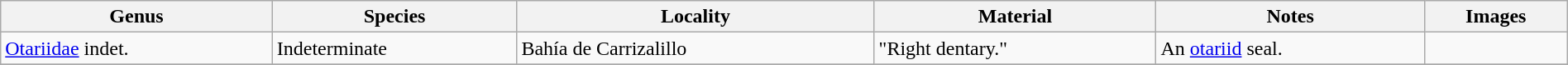<table class="wikitable" align="center" width="100%">
<tr>
<th>Genus</th>
<th>Species</th>
<th>Locality</th>
<th>Material</th>
<th>Notes</th>
<th>Images</th>
</tr>
<tr>
<td><a href='#'>Otariidae</a> indet.</td>
<td>Indeterminate</td>
<td>Bahía de Carrizalillo</td>
<td>"Right dentary."</td>
<td>An <a href='#'>otariid</a> seal.</td>
<td></td>
</tr>
<tr>
</tr>
</table>
